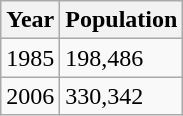<table class="wikitable">
<tr>
<th>Year</th>
<th>Population</th>
</tr>
<tr>
<td>1985</td>
<td>198,486</td>
</tr>
<tr>
<td>2006</td>
<td>330,342</td>
</tr>
</table>
